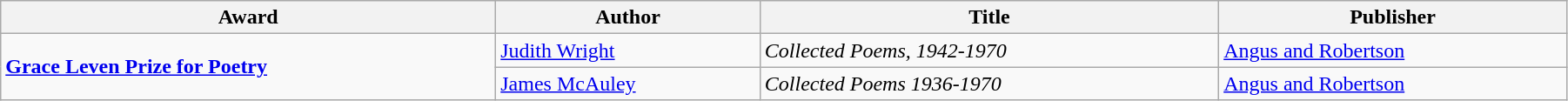<table class="wikitable" width=95%>
<tr>
<th>Award</th>
<th>Author</th>
<th>Title</th>
<th>Publisher</th>
</tr>
<tr>
<td rowspan=2><strong><a href='#'>Grace Leven Prize for Poetry</a></strong></td>
<td><a href='#'>Judith Wright</a></td>
<td><em>Collected Poems, 1942-1970</em></td>
<td><a href='#'>Angus and Robertson</a></td>
</tr>
<tr>
<td><a href='#'>James McAuley</a></td>
<td><em>Collected Poems 1936-1970</em></td>
<td><a href='#'>Angus and Robertson</a></td>
</tr>
</table>
